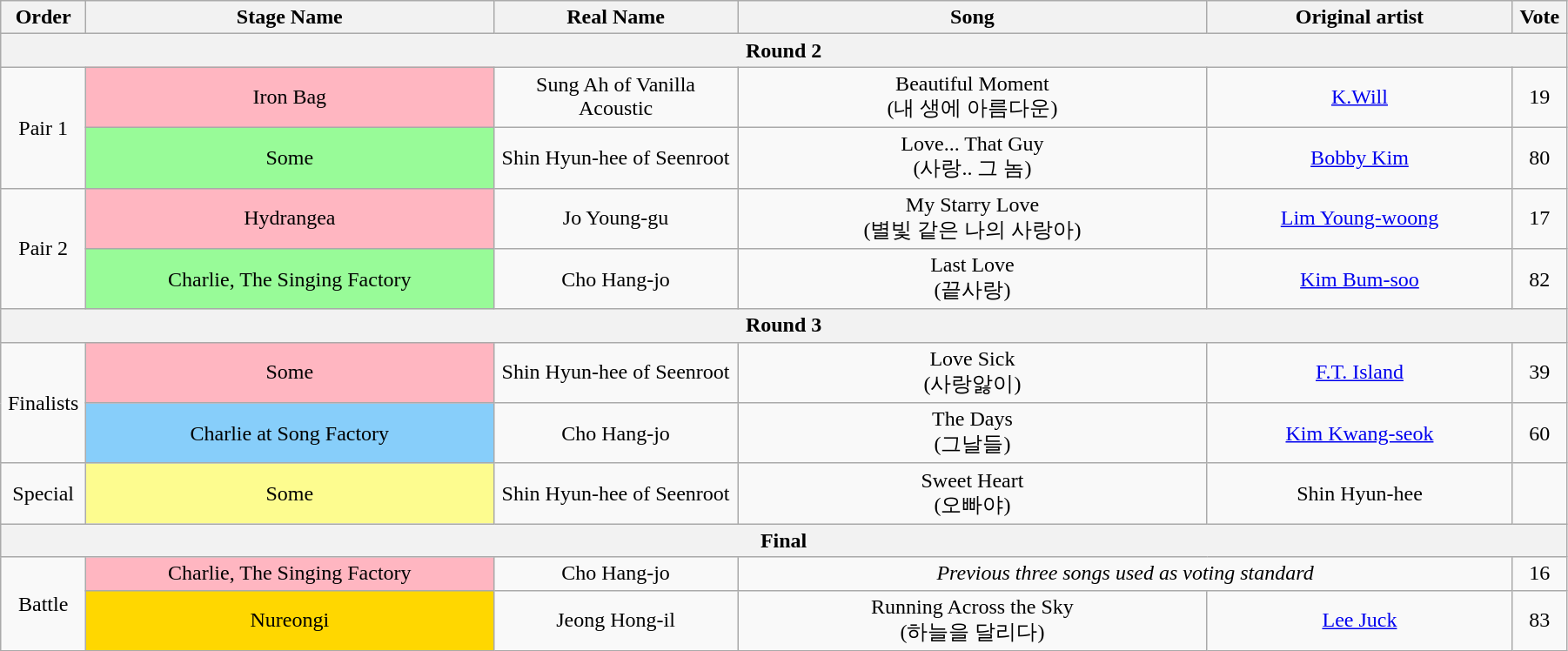<table class="wikitable" style="text-align:center; width:95%;">
<tr>
<th style="width:1%;">Order</th>
<th style="width:20%;">Stage Name</th>
<th style="width:12%;">Real Name</th>
<th style="width:23%;">Song</th>
<th style="width:15%;">Original artist</th>
<th style="width:1%;">Vote</th>
</tr>
<tr>
<th colspan=6>Round 2</th>
</tr>
<tr>
<td rowspan=2>Pair 1</td>
<td bgcolor="lightpink">Iron Bag</td>
<td>Sung Ah of Vanilla Acoustic</td>
<td>Beautiful Moment<br>(내 생에 아름다운)</td>
<td><a href='#'>K.Will</a></td>
<td>19</td>
</tr>
<tr>
<td bgcolor="palegreen">Some</td>
<td>Shin Hyun-hee of Seenroot</td>
<td>Love... That Guy<br>(사랑.. 그 놈)</td>
<td><a href='#'>Bobby Kim</a></td>
<td>80</td>
</tr>
<tr>
<td rowspan=2>Pair 2</td>
<td bgcolor="lightpink">Hydrangea</td>
<td>Jo Young-gu</td>
<td>My Starry Love<br>(별빛 같은 나의 사랑아)</td>
<td><a href='#'>Lim Young-woong</a></td>
<td>17</td>
</tr>
<tr>
<td bgcolor="palegreen">Charlie, The Singing Factory</td>
<td>Cho Hang-jo</td>
<td>Last Love<br>(끝사랑)</td>
<td><a href='#'>Kim Bum-soo</a></td>
<td>82</td>
</tr>
<tr>
<th colspan=6>Round 3</th>
</tr>
<tr>
<td rowspan=2>Finalists</td>
<td bgcolor="lightpink">Some</td>
<td>Shin Hyun-hee of Seenroot</td>
<td>Love Sick<br>(사랑앓이)</td>
<td><a href='#'>F.T. Island</a></td>
<td>39</td>
</tr>
<tr>
<td bgcolor="lightskyblue">Charlie at Song Factory</td>
<td>Cho Hang-jo</td>
<td>The Days<br>(그날들)</td>
<td><a href='#'>Kim Kwang-seok</a></td>
<td>60</td>
</tr>
<tr>
<td>Special</td>
<td bgcolor="#FDFC8F">Some</td>
<td>Shin Hyun-hee of Seenroot</td>
<td>Sweet Heart<br>(오빠야)</td>
<td>Shin Hyun-hee</td>
<td></td>
</tr>
<tr>
<th colspan=6>Final</th>
</tr>
<tr>
<td rowspan=2>Battle</td>
<td bgcolor="lightpink">Charlie, The Singing Factory</td>
<td>Cho Hang-jo</td>
<td colspan=2><em>Previous three songs used as voting standard</em></td>
<td>16</td>
</tr>
<tr>
<td bgcolor="gold">Nureongi</td>
<td>Jeong Hong-il</td>
<td>Running Across the Sky<br>(하늘을 달리다)</td>
<td><a href='#'>Lee Juck</a></td>
<td>83</td>
</tr>
</table>
